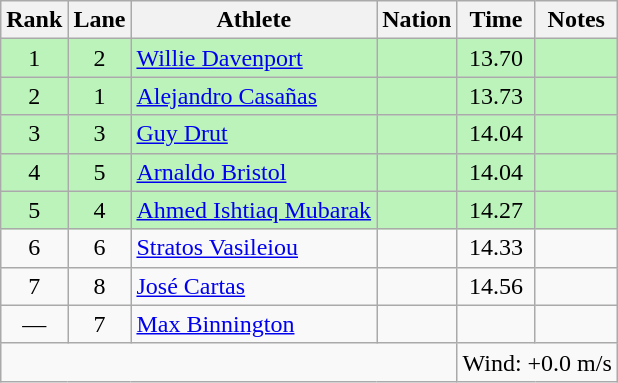<table class="wikitable sortable" style="text-align:center">
<tr>
<th>Rank</th>
<th>Lane</th>
<th>Athlete</th>
<th>Nation</th>
<th>Time</th>
<th>Notes</th>
</tr>
<tr style="background:#bbf3bb;">
<td>1</td>
<td>2</td>
<td align=left><a href='#'>Willie Davenport</a></td>
<td align=left></td>
<td>13.70</td>
<td></td>
</tr>
<tr style="background:#bbf3bb;">
<td>2</td>
<td>1</td>
<td align=left><a href='#'>Alejandro Casañas</a></td>
<td align=left></td>
<td>13.73</td>
<td></td>
</tr>
<tr style="background:#bbf3bb;">
<td>3</td>
<td>3</td>
<td align=left><a href='#'>Guy Drut</a></td>
<td align=left></td>
<td>14.04</td>
<td></td>
</tr>
<tr style="background:#bbf3bb;">
<td>4</td>
<td>5</td>
<td align=left><a href='#'>Arnaldo Bristol</a></td>
<td align=left></td>
<td>14.04</td>
<td></td>
</tr>
<tr style="background:#bbf3bb;">
<td>5</td>
<td>4</td>
<td align=left><a href='#'>Ahmed Ishtiaq Mubarak</a></td>
<td align=left></td>
<td>14.27</td>
<td></td>
</tr>
<tr>
<td>6</td>
<td>6</td>
<td align=left><a href='#'>Stratos Vasileiou</a></td>
<td align=left></td>
<td>14.33</td>
<td></td>
</tr>
<tr>
<td>7</td>
<td>8</td>
<td align=left><a href='#'>José Cartas</a></td>
<td align=left></td>
<td>14.56</td>
<td></td>
</tr>
<tr>
<td data-sort-value=8>—</td>
<td>7</td>
<td align=left><a href='#'>Max Binnington</a></td>
<td align=left></td>
<td data-sort-value=99.99></td>
<td></td>
</tr>
<tr class="sortbottom">
<td colspan=4></td>
<td colspan="2" style="text-align:left;">Wind: +0.0 m/s</td>
</tr>
</table>
